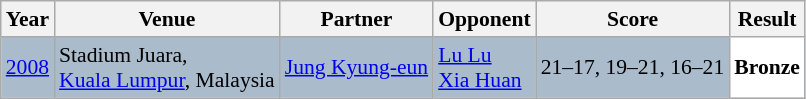<table class="sortable wikitable" style="font-size: 90%;">
<tr>
<th>Year</th>
<th>Venue</th>
<th>Partner</th>
<th>Opponent</th>
<th>Score</th>
<th>Result</th>
</tr>
<tr style="background:#AABBCC">
<td align="center"><a href='#'>2008</a></td>
<td align="left">Stadium Juara,<br><a href='#'>Kuala Lumpur</a>, Malaysia</td>
<td align="left"> <a href='#'>Jung Kyung-eun</a></td>
<td align="left"> <a href='#'>Lu Lu</a><br> <a href='#'>Xia Huan</a></td>
<td align="left">21–17, 19–21, 16–21</td>
<td style="text-align:left; background:white"> <strong>Bronze</strong></td>
</tr>
</table>
